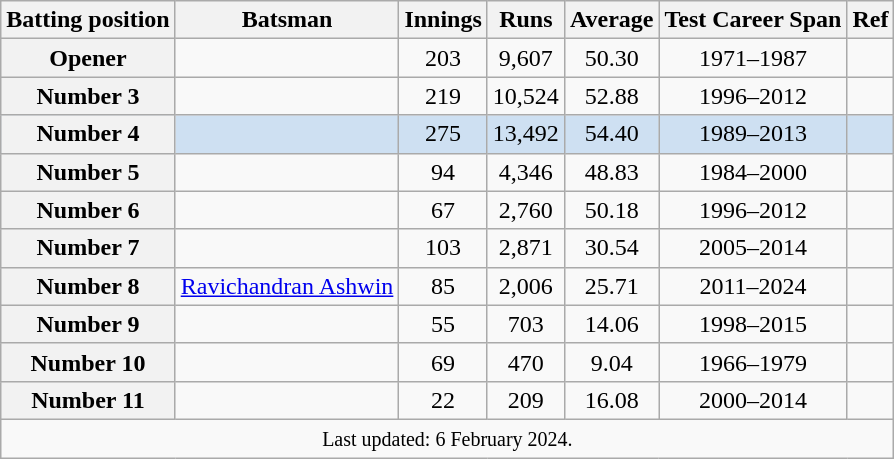<table class="wikitable sortable" style=text-align:center;>
<tr>
<th scope="col">Batting position</th>
<th scope="col">Batsman</th>
<th scope="col">Innings</th>
<th scope="col">Runs</th>
<th scope="col">Average</th>
<th scope="col">Test Career Span</th>
<th scope="col">Ref</th>
</tr>
<tr>
<th scope="row">Opener</th>
<td></td>
<td>203</td>
<td>9,607</td>
<td>50.30</td>
<td>1971–1987</td>
<td></td>
</tr>
<tr>
<th scope="row">Number 3</th>
<td></td>
<td>219</td>
<td>10,524</td>
<td>52.88</td>
<td>1996–2012</td>
<td></td>
</tr>
<tr bgcolor=#cee0f2>
<th scope="row">Number 4</th>
<td></td>
<td>275</td>
<td>13,492</td>
<td>54.40</td>
<td>1989–2013</td>
<td></td>
</tr>
<tr>
<th scope="row">Number 5</th>
<td></td>
<td>94</td>
<td>4,346</td>
<td>48.83</td>
<td>1984–2000</td>
<td></td>
</tr>
<tr>
<th scope="row">Number 6</th>
<td></td>
<td>67</td>
<td>2,760</td>
<td>50.18</td>
<td>1996–2012</td>
<td></td>
</tr>
<tr>
<th scope="row">Number 7</th>
<td></td>
<td>103</td>
<td>2,871</td>
<td>30.54</td>
<td>2005–2014</td>
<td></td>
</tr>
<tr>
<th scope="row">Number 8</th>
<td><a href='#'>Ravichandran Ashwin</a></td>
<td>85</td>
<td>2,006</td>
<td>25.71</td>
<td>2011–2024</td>
<td></td>
</tr>
<tr>
<th scope="row">Number 9</th>
<td></td>
<td>55</td>
<td>703</td>
<td>14.06</td>
<td>1998–2015</td>
<td></td>
</tr>
<tr>
<th scope="row">Number 10</th>
<td></td>
<td>69</td>
<td>470</td>
<td>9.04</td>
<td>1966–1979</td>
<td></td>
</tr>
<tr>
<th scope="row">Number 11</th>
<td></td>
<td>22</td>
<td>209</td>
<td>16.08</td>
<td>2000–2014</td>
<td></td>
</tr>
<tr>
<td colspan=7><small>Last updated: 6 February 2024.</small></td>
</tr>
</table>
